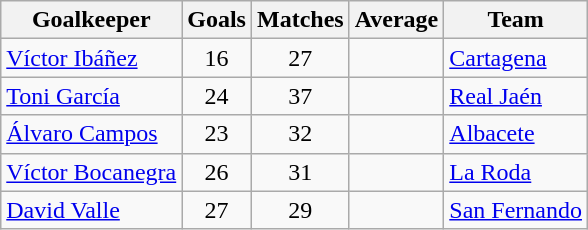<table class="wikitable sortable">
<tr>
<th>Goalkeeper</th>
<th>Goals</th>
<th>Matches</th>
<th>Average</th>
<th>Team</th>
</tr>
<tr>
<td> <a href='#'>Víctor Ibáñez</a></td>
<td align=center>16</td>
<td align=center>27</td>
<td align=center></td>
<td><a href='#'>Cartagena</a></td>
</tr>
<tr>
<td> <a href='#'>Toni García</a></td>
<td align=center>24</td>
<td align=center>37</td>
<td align=center></td>
<td><a href='#'>Real Jaén</a></td>
</tr>
<tr>
<td> <a href='#'>Álvaro Campos</a></td>
<td align=center>23</td>
<td align=center>32</td>
<td align=center></td>
<td><a href='#'>Albacete</a></td>
</tr>
<tr>
<td> <a href='#'>Víctor Bocanegra</a></td>
<td align=center>26</td>
<td align=center>31</td>
<td align=center></td>
<td><a href='#'>La Roda</a></td>
</tr>
<tr>
<td> <a href='#'>David Valle</a></td>
<td align=center>27</td>
<td align=center>29</td>
<td align=center></td>
<td><a href='#'>San Fernando</a></td>
</tr>
</table>
